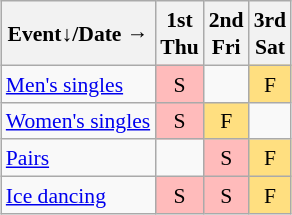<table class="wikitable" style="margin:0.5em auto; font-size:90%; line-height:1.25em; text-align:center;">
<tr>
<th>Event↓/Date →</th>
<th>1st<br>Thu</th>
<th>2nd<br>Fri</th>
<th>3rd<br>Sat</th>
</tr>
<tr>
<td align="left"><a href='#'>Men's singles</a></td>
<td bgcolor="#FFBBBB">S</td>
<td></td>
<td bgcolor="#FFDF80">F</td>
</tr>
<tr>
<td align="left"><a href='#'>Women's singles</a></td>
<td bgcolor="#FFBBBB">S</td>
<td bgcolor="#FFDF80">F</td>
<td></td>
</tr>
<tr>
<td align="left"><a href='#'>Pairs</a></td>
<td></td>
<td bgcolor="#FFBBBB">S</td>
<td bgcolor="#FFDF80">F</td>
</tr>
<tr>
<td align="left"><a href='#'>Ice dancing</a></td>
<td bgcolor="#FFBBBB">S</td>
<td bgcolor="#FFBBBB">S</td>
<td bgcolor="#FFDF80">F</td>
</tr>
</table>
